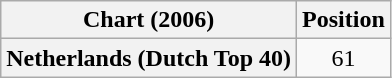<table class="wikitable plainrowheaders" style="text-align:center">
<tr>
<th scope="col">Chart (2006)</th>
<th scope="col">Position</th>
</tr>
<tr>
<th scope="row">Netherlands (Dutch Top 40)</th>
<td>61</td>
</tr>
</table>
